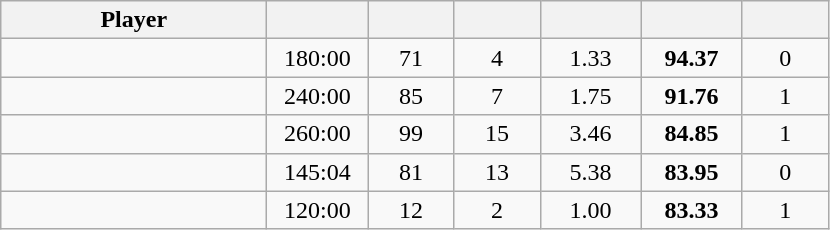<table class="wikitable sortable" style="text-align:center;">
<tr>
<th width="170px">Player</th>
<th width="60px"></th>
<th width="50px"></th>
<th width="50px"></th>
<th width="60px"></th>
<th width="60px"></th>
<th width="50px"></th>
</tr>
<tr>
<td align="left"> </td>
<td>180:00</td>
<td>71</td>
<td>4</td>
<td>1.33</td>
<td><strong>94.37</strong></td>
<td>0</td>
</tr>
<tr>
<td align="left"> </td>
<td>240:00</td>
<td>85</td>
<td>7</td>
<td>1.75</td>
<td><strong>91.76</strong></td>
<td>1</td>
</tr>
<tr>
<td align="left"> </td>
<td>260:00</td>
<td>99</td>
<td>15</td>
<td>3.46</td>
<td><strong>84.85</strong></td>
<td>1</td>
</tr>
<tr>
<td align="left"> </td>
<td>145:04</td>
<td>81</td>
<td>13</td>
<td>5.38</td>
<td><strong>83.95</strong></td>
<td>0</td>
</tr>
<tr>
<td align="left"> </td>
<td>120:00</td>
<td>12</td>
<td>2</td>
<td>1.00</td>
<td><strong>83.33</strong></td>
<td>1</td>
</tr>
</table>
